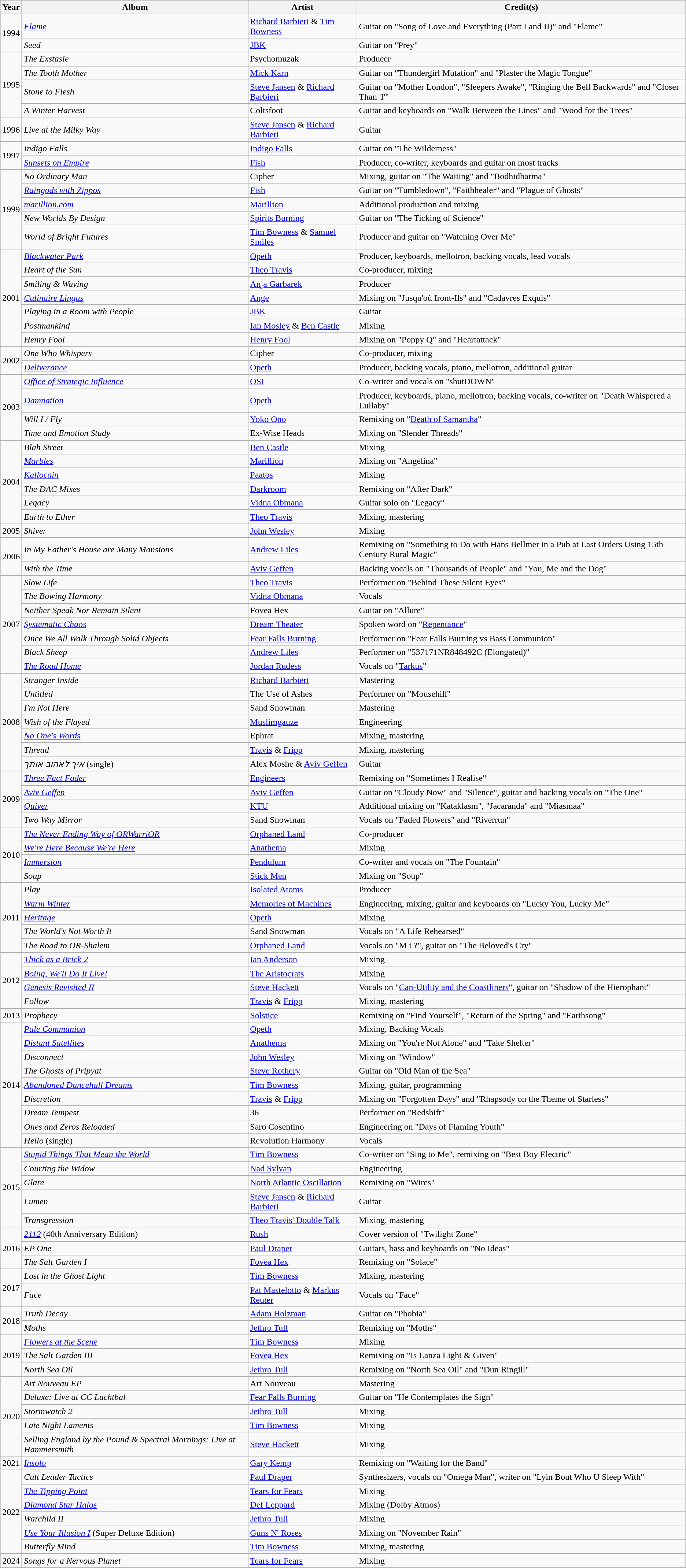<table class="wikitable">
<tr>
<th>Year</th>
<th>Album</th>
<th>Artist</th>
<th>Credit(s)</th>
</tr>
<tr>
<td rowspan="2">1994</td>
<td><em><a href='#'>Flame</a></em></td>
<td><a href='#'>Richard Barbieri</a> & <a href='#'>Tim Bowness</a></td>
<td>Guitar on "Song of Love and Everything (Part I and II)" and "Flame"</td>
</tr>
<tr>
<td><em>Seed</em></td>
<td><a href='#'>JBK</a></td>
<td>Guitar on "Prey"</td>
</tr>
<tr>
<td rowspan="4">1995</td>
<td><em>The Exstasie</em></td>
<td>Psychomuzak</td>
<td>Producer</td>
</tr>
<tr>
<td><em>The Tooth Mother</em></td>
<td><a href='#'>Mick Karn</a></td>
<td>Guitar on "Thundergirl Mutation" and "Plaster the Magic Tongue"</td>
</tr>
<tr>
<td><em>Stone to Flesh</em></td>
<td><a href='#'>Steve Jansen</a> & <a href='#'>Richard Barbieri</a></td>
<td>Guitar on "Mother London", "Sleepers Awake", "Ringing the Bell Backwards" and "Closer Than 'I'"</td>
</tr>
<tr>
<td><em>A Winter Harvest</em></td>
<td>Coltsfoot</td>
<td>Guitar and keyboards on "Walk Between the Lines" and "Wood for the Trees"</td>
</tr>
<tr>
<td>1996</td>
<td><em>Live at the Milky Way</em></td>
<td><a href='#'>Steve Jansen</a> & <a href='#'>Richard Barbieri</a></td>
<td>Guitar</td>
</tr>
<tr>
<td rowspan="2">1997</td>
<td><em>Indigo Falls</em></td>
<td><a href='#'>Indigo Falls</a></td>
<td>Guitar on "The Wilderness"</td>
</tr>
<tr>
<td><em><a href='#'>Sunsets on Empire</a></em></td>
<td><a href='#'>Fish</a></td>
<td>Producer, co-writer, keyboards and guitar on most tracks</td>
</tr>
<tr>
<td rowspan="5">1999</td>
<td><em>No Ordinary Man</em></td>
<td>Cipher</td>
<td>Mixing, guitar on "The Waiting" and "Bodhidharma"</td>
</tr>
<tr>
<td><em><a href='#'>Raingods with Zippos</a></em></td>
<td><a href='#'>Fish</a></td>
<td>Guitar on "Tumbledown", "Faithhealer" and "Plague of Ghosts"</td>
</tr>
<tr>
<td><em><a href='#'>marillion.com</a></em></td>
<td><a href='#'>Marillion</a></td>
<td>Additional production and mixing</td>
</tr>
<tr>
<td><em>New Worlds By Design</em></td>
<td><a href='#'>Spirits Burning</a></td>
<td>Guitar on "The Ticking of Science"</td>
</tr>
<tr>
<td><em>World of Bright Futures</em></td>
<td><a href='#'>Tim Bowness</a> & <a href='#'>Samuel Smiles</a></td>
<td>Producer and guitar on "Watching Over Me"</td>
</tr>
<tr>
<td rowspan="7">2001</td>
<td><em><a href='#'>Blackwater Park</a></em></td>
<td><a href='#'>Opeth</a></td>
<td>Producer, keyboards, mellotron, backing vocals, lead vocals</td>
</tr>
<tr>
<td><em>Heart of the Sun</em></td>
<td><a href='#'>Theo Travis</a></td>
<td>Co-producer, mixing</td>
</tr>
<tr>
<td><em>Smiling & Waving</em></td>
<td><a href='#'>Anja Garbarek</a></td>
<td>Producer</td>
</tr>
<tr>
<td><em><a href='#'>Culinaire Lingus</a></em></td>
<td><a href='#'>Ange</a></td>
<td>Mixing on "Jusqu'où Iront-Ils" and "Cadavres Exquis"</td>
</tr>
<tr>
<td><em>Playing in a Room with People</em></td>
<td><a href='#'>JBK</a></td>
<td>Guitar</td>
</tr>
<tr>
<td><em>Postmankind</em></td>
<td><a href='#'>Ian Mosley</a> & <a href='#'>Ben Castle</a></td>
<td>Mixing</td>
</tr>
<tr>
<td><em>Henry Fool</em></td>
<td><a href='#'>Henry Fool</a></td>
<td>Mixing on "Poppy Q" and "Heartattack"</td>
</tr>
<tr>
<td rowspan="2">2002</td>
<td><em>One Who Whispers</em></td>
<td>Cipher</td>
<td>Co-producer, mixing</td>
</tr>
<tr>
<td><em><a href='#'>Deliverance</a></em></td>
<td><a href='#'>Opeth</a></td>
<td>Producer, backing vocals, piano, mellotron, additional guitar</td>
</tr>
<tr>
<td rowspan="4">2003</td>
<td><em><a href='#'>Office of Strategic Influence</a></em></td>
<td><a href='#'>OSI</a></td>
<td>Co-writer and vocals on "shutDOWN"</td>
</tr>
<tr>
<td><em><a href='#'>Damnation</a></em></td>
<td><a href='#'>Opeth</a></td>
<td>Producer, keyboards, piano, mellotron, backing vocals, co-writer on "Death Whispered a Lullaby"</td>
</tr>
<tr>
<td><em>Will I / Fly</em></td>
<td><a href='#'>Yoko Ono</a></td>
<td>Remixing on "<a href='#'>Death of Samantha</a>"</td>
</tr>
<tr>
<td><em>Time and Emotion Study</em></td>
<td>Ex-Wise Heads</td>
<td>Mixing on "Slender Threads"</td>
</tr>
<tr>
<td rowspan="6">2004</td>
<td><em>Blah Street</em></td>
<td><a href='#'>Ben Castle</a></td>
<td>Mixing</td>
</tr>
<tr>
<td><em><a href='#'>Marbles</a></em></td>
<td><a href='#'>Marillion</a></td>
<td>Mixing on "Angelina"</td>
</tr>
<tr>
<td><em><a href='#'>Kallocain</a></em></td>
<td><a href='#'>Paatos</a></td>
<td>Mixing</td>
</tr>
<tr>
<td><em>The DAC Mixes</em></td>
<td><a href='#'>Darkroom</a></td>
<td>Remixing on "After Dark"</td>
</tr>
<tr>
<td><em>Legacy</em></td>
<td><a href='#'>Vidna Obmana</a></td>
<td>Guitar solo on "Legacy"</td>
</tr>
<tr>
<td><em>Earth to Ether</em></td>
<td><a href='#'>Theo Travis</a></td>
<td>Mixing, mastering</td>
</tr>
<tr>
<td>2005</td>
<td><em>Shiver</em></td>
<td><a href='#'>John Wesley</a></td>
<td>Mixing</td>
</tr>
<tr>
<td rowspan="2">2006</td>
<td><em>In My Father's House are Many Mansions</em></td>
<td><a href='#'>Andrew Liles</a></td>
<td>Remixing on "Something to Do with Hans Bellmer in a Pub at Last Orders Using 15th Century Rural Magic"</td>
</tr>
<tr>
<td><em>With the Time</em></td>
<td><a href='#'>Aviv Geffen</a></td>
<td>Backing vocals on "Thousands of People" and "You, Me and the Dog"</td>
</tr>
<tr>
<td rowspan="7">2007</td>
<td><em>Slow Life</em></td>
<td><a href='#'>Theo Travis</a></td>
<td>Performer on "Behind These Silent Eyes"</td>
</tr>
<tr>
<td><em>The Bowing Harmony</em></td>
<td><a href='#'>Vidna Obmana</a></td>
<td>Vocals</td>
</tr>
<tr>
<td><em>Neither Speak Nor Remain Silent</em></td>
<td>Fovea Hex</td>
<td>Guitar on "Allure"</td>
</tr>
<tr>
<td><em><a href='#'>Systematic Chaos</a></em></td>
<td><a href='#'>Dream Theater</a></td>
<td>Spoken word on "<a href='#'>Repentance</a>"</td>
</tr>
<tr>
<td><em>Once We All Walk Through Solid Objects</em></td>
<td><a href='#'>Fear Falls Burning</a></td>
<td>Performer on "Fear Falls Burning vs Bass Communion"</td>
</tr>
<tr>
<td><em>Black Sheep</em></td>
<td><a href='#'>Andrew Liles</a></td>
<td>Performer on "537171NR848492C (Elongated)"</td>
</tr>
<tr>
<td><em><a href='#'>The Road Home</a></em></td>
<td><a href='#'>Jordan Rudess</a></td>
<td>Vocals on "<a href='#'>Tarkus</a>"</td>
</tr>
<tr>
<td rowspan="7">2008</td>
<td><em>Stranger Inside</em></td>
<td><a href='#'>Richard Barbieri</a></td>
<td>Mastering</td>
</tr>
<tr>
<td><em>Untitled</em></td>
<td>The Use of Ashes</td>
<td>Performer on "Mousehill"</td>
</tr>
<tr>
<td><em>I'm Not Here</em></td>
<td>Sand Snowman</td>
<td>Mastering</td>
</tr>
<tr>
<td><em>Wish of the Flayed</em></td>
<td><a href='#'>Muslimgauze</a></td>
<td>Engineering</td>
</tr>
<tr>
<td><em><a href='#'>No One's Words</a></em></td>
<td>Ephrat</td>
<td>Mixing, mastering</td>
</tr>
<tr>
<td><em>Thread</em></td>
<td><a href='#'>Travis</a> & <a href='#'>Fripp</a></td>
<td>Mixing, mastering</td>
</tr>
<tr>
<td><em>איך לאהוב אותך</em> (single)</td>
<td>Alex Moshe & <a href='#'>Aviv Geffen</a></td>
<td>Guitar</td>
</tr>
<tr>
<td rowspan="4">2009</td>
<td><em><a href='#'>Three Fact Fader</a></em></td>
<td><a href='#'>Engineers</a></td>
<td>Remixing on "Sometimes I Realise"</td>
</tr>
<tr>
<td><em><a href='#'>Aviv Geffen</a></em></td>
<td><a href='#'>Aviv Geffen</a></td>
<td>Guitar on "Cloudy Now" and "Silence", guitar and backing vocals on "The One"</td>
</tr>
<tr>
<td><em><a href='#'>Quiver</a></em></td>
<td><a href='#'>KTU</a></td>
<td>Additional mixing on "Kataklasm", "Jacaranda" and "Miasmaa"</td>
</tr>
<tr>
<td><em>Two Way Mirror</em></td>
<td>Sand Snowman</td>
<td>Vocals on "Faded Flowers" and "Riverrun"</td>
</tr>
<tr>
<td rowspan="4">2010</td>
<td><em><a href='#'>The Never Ending Way of ORWarriOR</a></em></td>
<td><a href='#'>Orphaned Land</a></td>
<td>Co-producer</td>
</tr>
<tr>
<td><em><a href='#'>We're Here Because We're Here</a></em></td>
<td><a href='#'>Anathema</a></td>
<td>Mixing</td>
</tr>
<tr>
<td><em><a href='#'>Immersion</a></em></td>
<td><a href='#'>Pendulum</a></td>
<td>Co-writer and vocals on "The Fountain"</td>
</tr>
<tr>
<td><em>Soup</em></td>
<td><a href='#'>Stick Men</a></td>
<td>Mixing on "Soup"</td>
</tr>
<tr>
<td rowspan="5">2011</td>
<td><em>Play</em></td>
<td><a href='#'>Isolated Atoms</a></td>
<td>Producer</td>
</tr>
<tr>
<td><em><a href='#'>Warm Winter</a></em></td>
<td><a href='#'>Memories of Machines</a></td>
<td>Engineering, mixing, guitar and keyboards on "Lucky You, Lucky Me"</td>
</tr>
<tr>
<td><em><a href='#'>Heritage</a></em></td>
<td><a href='#'>Opeth</a></td>
<td>Mixing</td>
</tr>
<tr>
<td><em>The World's Not Worth It</em></td>
<td>Sand Snowman</td>
<td>Vocals on "A Life Rehearsed"</td>
</tr>
<tr>
<td><em>The Road to OR-Shalem</em></td>
<td><a href='#'>Orphaned Land</a></td>
<td>Vocals on "M i ?", guitar on "The Beloved's Cry"</td>
</tr>
<tr>
<td rowspan="4">2012</td>
<td><em><a href='#'>Thick as a Brick 2</a></em></td>
<td><a href='#'>Ian Anderson</a></td>
<td>Mixing</td>
</tr>
<tr>
<td><em><a href='#'>Boing, We'll Do It Live!</a></em></td>
<td><a href='#'>The Aristocrats</a></td>
<td>Mixing</td>
</tr>
<tr>
<td><em><a href='#'>Genesis Revisited II</a></em></td>
<td><a href='#'>Steve Hackett</a></td>
<td>Vocals on "<a href='#'>Can-Utility and the Coastliners</a>", guitar on "Shadow of the Hierophant"</td>
</tr>
<tr>
<td><em>Follow</em></td>
<td><a href='#'>Travis</a> & <a href='#'>Fripp</a></td>
<td>Mixing, mastering</td>
</tr>
<tr>
<td>2013</td>
<td><em>Prophecy</em></td>
<td><a href='#'>Solstice</a></td>
<td>Remixing on "Find Yourself", "Return of the Spring" and "Earthsong"</td>
</tr>
<tr>
<td rowspan="9">2014</td>
<td><em><a href='#'>Pale Communion</a></em></td>
<td><a href='#'>Opeth</a></td>
<td>Mixing, Backing Vocals</td>
</tr>
<tr>
<td><em><a href='#'>Distant Satellites</a></em></td>
<td><a href='#'>Anathema</a></td>
<td>Mixing on "You're Not Alone" and "Take Shelter"</td>
</tr>
<tr>
<td><em>Disconnect</em></td>
<td><a href='#'>John Wesley</a></td>
<td>Mixing on "Window"</td>
</tr>
<tr>
<td><em>The Ghosts of Pripyat</em></td>
<td><a href='#'>Steve Rothery</a></td>
<td>Guitar on "Old Man of the Sea"</td>
</tr>
<tr>
<td><em><a href='#'>Abandoned Dancehall Dreams</a></em></td>
<td><a href='#'>Tim Bowness</a></td>
<td>Mixing, guitar, programming</td>
</tr>
<tr>
<td><em>Discretion</em></td>
<td><a href='#'>Travis</a> & <a href='#'>Fripp</a></td>
<td>Mixing on "Forgotten Days" and "Rhapsody on the Theme of Starless"</td>
</tr>
<tr>
<td><em>Dream Tempest</em></td>
<td>36</td>
<td>Performer on "Redshift"</td>
</tr>
<tr>
<td><em>Ones and Zeros Reloaded</em></td>
<td>Saro Cosentino</td>
<td>Engineering on "Days of Flaming Youth"</td>
</tr>
<tr>
<td><em>Hello</em> (single)</td>
<td>Revolution Harmony</td>
<td>Vocals</td>
</tr>
<tr>
<td rowspan="5">2015</td>
<td><em><a href='#'>Stupid Things That Mean the World</a></em></td>
<td><a href='#'>Tim Bowness</a></td>
<td>Co-writer on "Sing to Me", remixing on "Best Boy Electric"</td>
</tr>
<tr>
<td><em>Courting the Widow</em></td>
<td><a href='#'>Nad Sylvan</a></td>
<td>Engineering</td>
</tr>
<tr>
<td><em>Glare</em></td>
<td><a href='#'>North Atlantic Oscillation</a></td>
<td>Remixing on "Wires"</td>
</tr>
<tr>
<td><em>Lumen</em></td>
<td><a href='#'>Steve Jansen</a> & <a href='#'>Richard Barbieri</a></td>
<td>Guitar</td>
</tr>
<tr>
<td><em>Transgression</em></td>
<td><a href='#'>Theo Travis' Double Talk</a></td>
<td>Mixing, mastering</td>
</tr>
<tr>
<td rowspan="3">2016</td>
<td><em><a href='#'>2112</a></em> (40th Anniversary Edition)</td>
<td><a href='#'>Rush</a></td>
<td>Cover version of "Twilight Zone"</td>
</tr>
<tr>
<td><em>EP One</em></td>
<td><a href='#'>Paul Draper</a></td>
<td>Guitars, bass and keyboards on "No Ideas"</td>
</tr>
<tr>
<td><em>The Salt Garden I</em></td>
<td><a href='#'>Fovea Hex</a></td>
<td>Remixing on "Solace"</td>
</tr>
<tr>
<td rowspan="2">2017</td>
<td><em>Lost in the Ghost Light</em></td>
<td><a href='#'>Tim Bowness</a></td>
<td>Mixing, mastering</td>
</tr>
<tr>
<td><em>Face</em></td>
<td><a href='#'>Pat Mastelotto</a> & <a href='#'>Markus Reuter</a></td>
<td>Vocals on "Face"</td>
</tr>
<tr>
<td rowspan="2">2018</td>
<td><em>Truth Decay</em></td>
<td><a href='#'>Adam Holzman</a></td>
<td>Guitar on "Phobia"</td>
</tr>
<tr>
<td><em>Moths</em></td>
<td><a href='#'>Jethro Tull</a></td>
<td>Remixing on "Moths"</td>
</tr>
<tr>
<td rowspan="3">2019</td>
<td><em><a href='#'>Flowers at the Scene</a></em></td>
<td><a href='#'>Tim Bowness</a></td>
<td>Mixing</td>
</tr>
<tr>
<td><em>The Salt Garden III</em></td>
<td><a href='#'>Fovea Hex</a></td>
<td>Remixing on "Is Lanza Light & Given"</td>
</tr>
<tr>
<td><em>North Sea Oil</em></td>
<td><a href='#'>Jethro Tull</a></td>
<td>Remixing on "North Sea Oil" and "Dun Ringill"</td>
</tr>
<tr>
<td rowspan="5">2020</td>
<td><em>Art Nouveau EP</em></td>
<td>Art Nouveau</td>
<td>Mastering</td>
</tr>
<tr>
<td><em>Deluxe: Live at CC Luchtbal</em></td>
<td><a href='#'>Fear Falls Burning</a></td>
<td>Guitar on "He Contemplates the Sign"</td>
</tr>
<tr>
<td><em>Stormwatch 2</em></td>
<td><a href='#'>Jethro Tull</a></td>
<td>Mixing</td>
</tr>
<tr>
<td><em>Late Night Laments</em></td>
<td><a href='#'>Tim Bowness</a></td>
<td>Mixing</td>
</tr>
<tr>
<td><em>Selling England by the Pound & Spectral Mornings: Live at Hammersmith </em></td>
<td><a href='#'>Steve Hackett</a></td>
<td>Mixing</td>
</tr>
<tr>
<td>2021</td>
<td><em><a href='#'>Insolo</a></em></td>
<td><a href='#'>Gary Kemp</a></td>
<td>Remixing on "Waiting for the Band"</td>
</tr>
<tr>
<td rowspan="6">2022</td>
<td><em>Cult Leader Tactics</em></td>
<td><a href='#'>Paul Draper</a></td>
<td>Synthesizers, vocals on "Omega Man", writer on "Lyin Bout Who U Sleep With"</td>
</tr>
<tr>
<td><em><a href='#'>The Tipping Point</a></em></td>
<td><a href='#'>Tears for Fears</a></td>
<td>Mixing</td>
</tr>
<tr>
<td><em><a href='#'>Diamond Star Halos</a></em></td>
<td><a href='#'>Def Leppard</a></td>
<td>Mixing (Dolby Atmos)</td>
</tr>
<tr>
<td><em>Warchild II</em></td>
<td><a href='#'>Jethro Tull</a></td>
<td>Mixing</td>
</tr>
<tr>
<td><em><a href='#'>Use Your Illusion I</a></em> (Super Deluxe Edition)</td>
<td><a href='#'>Guns N' Roses</a></td>
<td>Mixing on "November Rain"</td>
</tr>
<tr>
<td><em>Butterfly Mind</em></td>
<td><a href='#'>Tim Bowness</a></td>
<td>Mixing, mastering</td>
</tr>
<tr>
<td>2024</td>
<td><em>Songs for a Nervous Planet</em></td>
<td><a href='#'>Tears for Fears</a></td>
<td>Mixing</td>
</tr>
<tr>
</tr>
</table>
